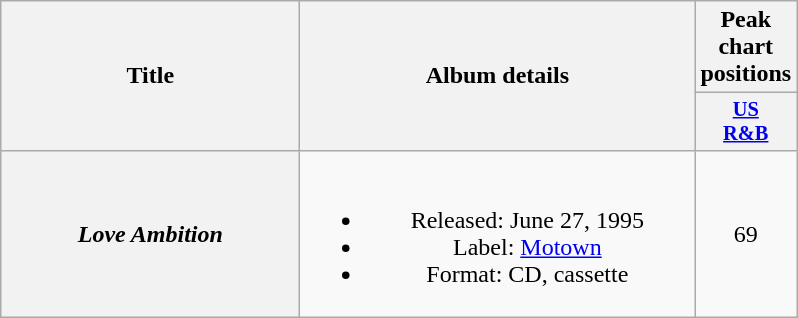<table class="wikitable plainrowheaders" style="text-align:center;">
<tr>
<th scope="col" rowspan="2" style="width:12em;">Title</th>
<th scope="col" rowspan="2" style="width:16em;">Album details</th>
<th scope="col" colspan="1">Peak chart positions</th>
</tr>
<tr>
<th style="width:3em;font-size:85%"><a href='#'>US<br>R&B</a><br></th>
</tr>
<tr>
<th scope="row"><em>Love Ambition</em></th>
<td><br><ul><li>Released: June 27, 1995</li><li>Label: <a href='#'>Motown</a></li><li>Format: CD, cassette</li></ul></td>
<td>69</td>
</tr>
</table>
